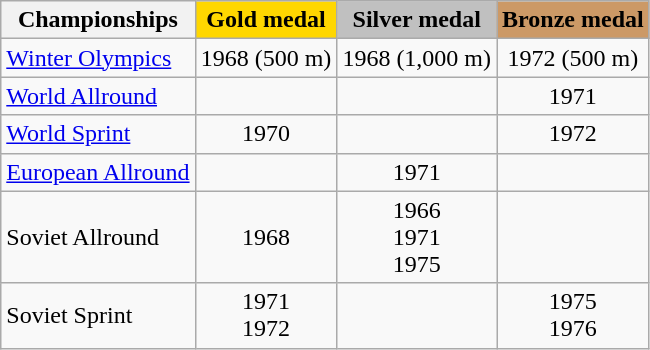<table class="wikitable">
<tr>
<th>Championships</th>
<td align=center bgcolor=gold><strong>Gold medal</strong></td>
<td align=center bgcolor=silver><strong>Silver medal</strong></td>
<td align=center bgcolor=cc9966><strong>Bronze medal</strong></td>
</tr>
<tr align="center">
<td align="left"><a href='#'>Winter Olympics</a></td>
<td>1968 (500 m)</td>
<td>1968 (1,000 m)</td>
<td>1972 (500 m)</td>
</tr>
<tr align="center">
<td align="left"><a href='#'>World Allround</a></td>
<td></td>
<td></td>
<td>1971</td>
</tr>
<tr align="center">
<td align="left"><a href='#'>World Sprint</a></td>
<td>1970</td>
<td></td>
<td>1972</td>
</tr>
<tr align="center">
<td align="left"><a href='#'>European Allround</a></td>
<td></td>
<td>1971</td>
<td></td>
</tr>
<tr align="center">
<td align="left">Soviet Allround</td>
<td>1968</td>
<td>1966 <br> 1971 <br> 1975</td>
<td></td>
</tr>
<tr align="center">
<td align="left">Soviet Sprint</td>
<td>1971 <br> 1972</td>
<td></td>
<td>1975 <br> 1976</td>
</tr>
</table>
